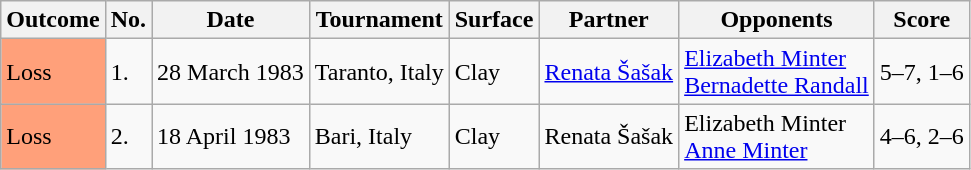<table class="wikitable">
<tr>
<th>Outcome</th>
<th>No.</th>
<th>Date</th>
<th>Tournament</th>
<th>Surface</th>
<th>Partner</th>
<th>Opponents</th>
<th>Score</th>
</tr>
<tr>
<td style="background:#ffa07a;">Loss</td>
<td>1.</td>
<td>28 March 1983</td>
<td>Taranto, Italy</td>
<td>Clay</td>
<td> <a href='#'>Renata Šašak</a></td>
<td> <a href='#'>Elizabeth Minter</a><br>  <a href='#'>Bernadette Randall</a></td>
<td>5–7, 1–6</td>
</tr>
<tr>
<td style="background:#ffa07a;">Loss</td>
<td>2.</td>
<td>18 April 1983</td>
<td>Bari, Italy</td>
<td>Clay</td>
<td> Renata Šašak</td>
<td> Elizabeth Minter<br>  <a href='#'>Anne Minter</a></td>
<td>4–6, 2–6</td>
</tr>
</table>
